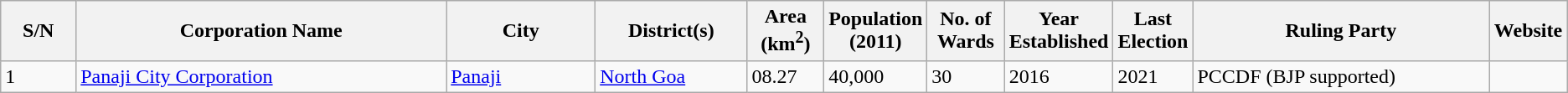<table class="wikitable sortable">
<tr>
<th style="width:05%;">S/N</th>
<th style="width:25%;">Corporation Name</th>
<th style="width:10%;">City</th>
<th style="width:10%;">District(s)</th>
<th style="width:05%;">Area (km<sup>2</sup>)</th>
<th style="width:05%;">Population (2011)</th>
<th style="width:05%;">No. of Wards</th>
<th style="width:05%;">Year Established</th>
<th style="width:05%;">Last Election</th>
<th style="width:20%;">Ruling Party</th>
<th style="width:05%;">Website<br><onlyinclude></th>
</tr>
<tr>
<td>1</td>
<td><a href='#'>Panaji City Corporation</a></td>
<td><a href='#'>Panaji</a></td>
<td><a href='#'>North Goa</a></td>
<td>08.27</td>
<td>40,000</td>
<td>30</td>
<td>2016</td>
<td>2021</td>
<td>PCCDF (BJP supported)</td>
<td><br></onlyinclude></td>
</tr>
</table>
